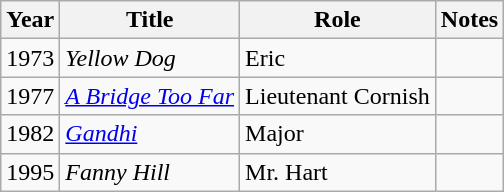<table class="wikitable">
<tr>
<th>Year</th>
<th>Title</th>
<th>Role</th>
<th>Notes</th>
</tr>
<tr>
<td>1973</td>
<td><em>Yellow Dog</em></td>
<td>Eric</td>
<td></td>
</tr>
<tr>
<td>1977</td>
<td><em><a href='#'>A Bridge Too Far</a></em></td>
<td>Lieutenant Cornish</td>
<td></td>
</tr>
<tr>
<td>1982</td>
<td><em><a href='#'>Gandhi</a></em></td>
<td>Major</td>
<td></td>
</tr>
<tr>
<td>1995</td>
<td><em>Fanny Hill</em></td>
<td>Mr. Hart</td>
<td></td>
</tr>
</table>
